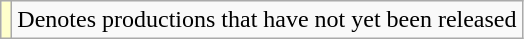<table class="wikitable">
<tr>
<td style="background:#FFFFCC;"></td>
<td>Denotes productions that have not yet been released</td>
</tr>
</table>
